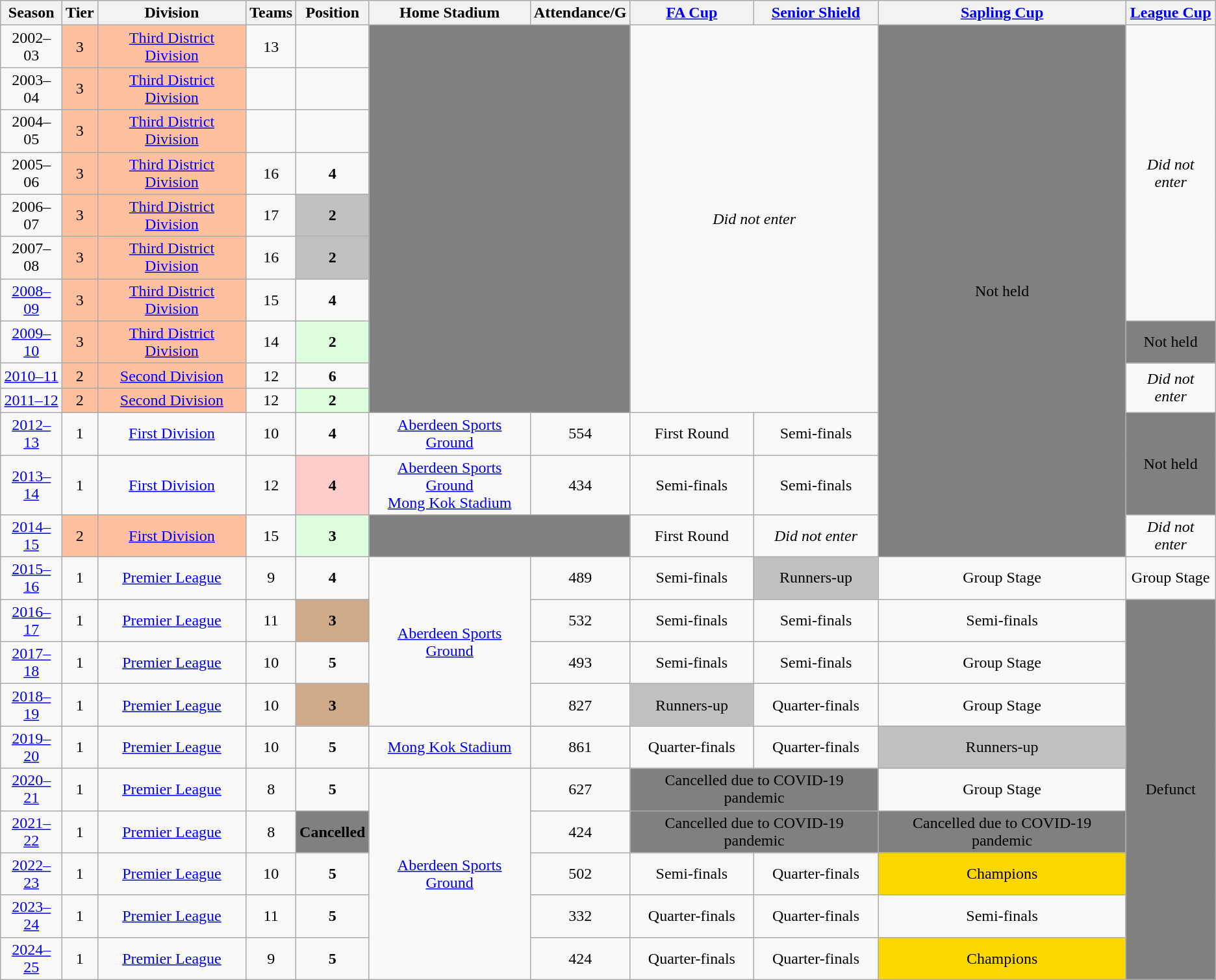<table class=wikitable>
<tr>
<th>Season</th>
<th>Tier</th>
<th>Division</th>
<th>Teams</th>
<th>Position</th>
<th>Home Stadium</th>
<th>Attendance/G</th>
<th><a href='#'>FA Cup</a></th>
<th><a href='#'>Senior Shield</a></th>
<th><a href='#'>Sapling Cup</a></th>
<th><a href='#'>League Cup</a></th>
</tr>
<tr>
<td align=center>2002–03</td>
<td align=center bgcolor=#ffc0a0>3</td>
<td align=center bgcolor=#ffc0a0><a href='#'>Third District Division</a></td>
<td align=center>13</td>
<td align=center></td>
<td colspan=2 rowspan=10 align=center style=background:gray;></td>
<td colspan=2 rowspan=10 align=center><em>Did not enter</em></td>
<td rowspan=13 align=center style=background:gray;>Not held</td>
<td rowspan=7 align=center><em>Did not enter</em></td>
</tr>
<tr>
<td align=center>2003–04</td>
<td align=center bgcolor=#ffc0a0>3</td>
<td align=center bgcolor=#ffc0a0><a href='#'>Third District Division</a></td>
<td align=center></td>
<td align=center></td>
</tr>
<tr>
<td align=center>2004–05</td>
<td align=center bgcolor=#ffc0a0>3</td>
<td align=center bgcolor=#ffc0a0><a href='#'>Third District Division</a></td>
<td align=center></td>
<td align=center></td>
</tr>
<tr>
<td align=center>2005–06</td>
<td align=center bgcolor=#ffc0a0>3</td>
<td align=center bgcolor=#ffc0a0><a href='#'>Third District Division</a></td>
<td align=center>16</td>
<td align=center><strong>4</strong></td>
</tr>
<tr>
<td align=center>2006–07</td>
<td align=center bgcolor=#ffc0a0>3</td>
<td align=center bgcolor=#ffc0a0><a href='#'>Third District Division</a></td>
<td align=center>17</td>
<td align=center bgcolor=silver><strong>2</strong></td>
</tr>
<tr>
<td align=center>2007–08</td>
<td align=center bgcolor=#ffc0a0>3</td>
<td align=center bgcolor=#ffc0a0><a href='#'>Third District Division</a></td>
<td align=center>16</td>
<td align=center bgcolor=silver><strong>2</strong></td>
</tr>
<tr>
<td align=center><a href='#'>2008–09</a></td>
<td align=center bgcolor=#ffc0a0>3</td>
<td align=center bgcolor=#ffc0a0><a href='#'>Third District Division</a></td>
<td align=center>15</td>
<td align=center><strong>4</strong></td>
</tr>
<tr>
<td align=center><a href='#'>2009–10</a></td>
<td align=center bgcolor=#ffc0a0>3</td>
<td align=center bgcolor=#ffc0a0><a href='#'>Third District Division</a></td>
<td align=center>14</td>
<td align=center bgcolor=#DDFFDD><strong>2</strong></td>
<td align=center style=background:gray;>Not held</td>
</tr>
<tr>
<td align=center><a href='#'>2010–11</a></td>
<td align=center bgcolor=#ffc0a0>2</td>
<td align=center bgcolor=#ffc0a0><a href='#'>Second Division</a></td>
<td align=center>12</td>
<td align=center><strong>6</strong></td>
<td rowspan=2 align=center><em>Did not enter</em></td>
</tr>
<tr>
<td align=center><a href='#'>2011–12</a></td>
<td align=center bgcolor=#ffc0a0>2</td>
<td align=center bgcolor=#ffc0a0><a href='#'>Second Division</a></td>
<td align=center>12</td>
<td align=center bgcolor=#DDFFDD><strong>2</strong></td>
</tr>
<tr>
<td align=center><a href='#'>2012–13</a></td>
<td align=center>1</td>
<td align=center><a href='#'>First Division</a></td>
<td align=center>10</td>
<td align=center><strong>4</strong></td>
<td align=center><a href='#'>Aberdeen Sports Ground</a></td>
<td align=center>554</td>
<td align=center>First Round</td>
<td align=center>Semi-finals</td>
<td rowspan=2 align=center style=background:gray;>Not held</td>
</tr>
<tr>
<td align=center><a href='#'>2013–14</a></td>
<td align=center>1</td>
<td align=center><a href='#'>First Division</a></td>
<td align=center>12</td>
<td align=center bgcolor=#FFCCCC><strong>4</strong></td>
<td align=center><a href='#'>Aberdeen Sports Ground</a><br><a href='#'>Mong Kok Stadium</a></td>
<td align=center>434</td>
<td align=center>Semi-finals</td>
<td align=center>Semi-finals</td>
</tr>
<tr>
<td align=center><a href='#'>2014–15</a></td>
<td align=center bgcolor=#ffc0a0>2</td>
<td align=center bgcolor=#ffc0a0><a href='#'>First Division</a></td>
<td align=center>15</td>
<td align=center bgcolor=#DDFFDD><strong>3</strong></td>
<td colspan=2 align=center style=background:gray;></td>
<td align=center>First Round</td>
<td align=center><em>Did not enter</em></td>
<td align=center><em>Did not enter</em></td>
</tr>
<tr>
<td align=center><a href='#'>2015–16</a></td>
<td align=center>1</td>
<td align=center><a href='#'>Premier League</a></td>
<td align=center>9</td>
<td align=center><strong>4</strong></td>
<td rowspan=4 align=center><a href='#'>Aberdeen Sports Ground</a></td>
<td align=center>489</td>
<td align=center>Semi-finals</td>
<td align=center bgcolor=silver>Runners-up</td>
<td align=center>Group Stage</td>
<td align=center>Group Stage</td>
</tr>
<tr>
<td align=center><a href='#'>2016–17</a></td>
<td align=center>1</td>
<td align=center><a href='#'>Premier League</a></td>
<td align=center>11</td>
<td align=center bgcolor=#cfaa88><strong>3</strong></td>
<td align=center>532</td>
<td align=center>Semi-finals</td>
<td align=center>Semi-finals</td>
<td align=center>Semi-finals</td>
<td rowspan=9 align=center style=background:gray;>Defunct</td>
</tr>
<tr>
<td align=center><a href='#'>2017–18</a></td>
<td align=center>1</td>
<td align=center><a href='#'>Premier League</a></td>
<td align=center>10</td>
<td align=center><strong>5</strong></td>
<td align=center>493</td>
<td align=center>Semi-finals</td>
<td align=center>Semi-finals</td>
<td align=center>Group Stage</td>
</tr>
<tr>
<td align=center><a href='#'>2018–19</a></td>
<td align=center>1</td>
<td align=center><a href='#'>Premier League</a></td>
<td align=center>10</td>
<td align=center bgcolor=#cfaa88><strong>3</strong></td>
<td align=center>827</td>
<td align=center bgcolor=silver>Runners-up</td>
<td align=center>Quarter-finals</td>
<td align=center>Group Stage</td>
</tr>
<tr>
<td align=center><a href='#'>2019–20</a></td>
<td align=center>1</td>
<td align=center><a href='#'>Premier League</a></td>
<td align=center>10</td>
<td align=center><strong>5</strong></td>
<td align=center><a href='#'>Mong Kok Stadium</a></td>
<td align=center>861</td>
<td align=center>Quarter-finals</td>
<td align=center>Quarter-finals</td>
<td align=center bgcolor=silver>Runners-up</td>
</tr>
<tr>
<td align=center><a href='#'>2020–21</a></td>
<td align=center>1</td>
<td align=center><a href='#'>Premier League</a></td>
<td align=center>8</td>
<td align=center><strong>5</strong></td>
<td rowspan=5 align=center><a href='#'>Aberdeen Sports Ground</a></td>
<td align=center>627</td>
<td colspan=2 align=center style=background:gray;>Cancelled due to COVID-19 pandemic</td>
<td align=center>Group Stage</td>
</tr>
<tr>
<td align=center><a href='#'>2021–22</a></td>
<td align=center>1</td>
<td align=center><a href='#'>Premier League</a></td>
<td align=center>8</td>
<td align=center style=background:gray;><strong>Cancelled</strong></td>
<td align=center>424</td>
<td colspan=2 align=center style=background:gray;>Cancelled due to COVID-19 pandemic</td>
<td align=center style=background:gray;>Cancelled due to COVID-19 pandemic</td>
</tr>
<tr>
<td align=center><a href='#'>2022–23</a></td>
<td align=center>1</td>
<td align=center><a href='#'>Premier League</a></td>
<td align=center>10</td>
<td align=center><strong>5</strong></td>
<td align=center>502</td>
<td align=center>Semi-finals</td>
<td align=center>Quarter-finals</td>
<td align=center bgcolor=Gold>Champions</td>
</tr>
<tr>
<td align=center><a href='#'>2023–24</a></td>
<td align=center>1</td>
<td align=center><a href='#'>Premier League</a></td>
<td align=center>11</td>
<td align=center><strong>5</strong></td>
<td align=center>332</td>
<td align=center>Quarter-finals</td>
<td align=center>Quarter-finals</td>
<td align=center>Semi-finals</td>
</tr>
<tr>
<td align=center><a href='#'>2024–25</a></td>
<td align=center>1</td>
<td align=center><a href='#'>Premier League</a></td>
<td align=center>9</td>
<td align=center><strong>5</strong></td>
<td align=center>424</td>
<td align=center>Quarter-finals</td>
<td align=center>Quarter-finals</td>
<td align=center bgcolor=Gold>Champions</td>
</tr>
</table>
